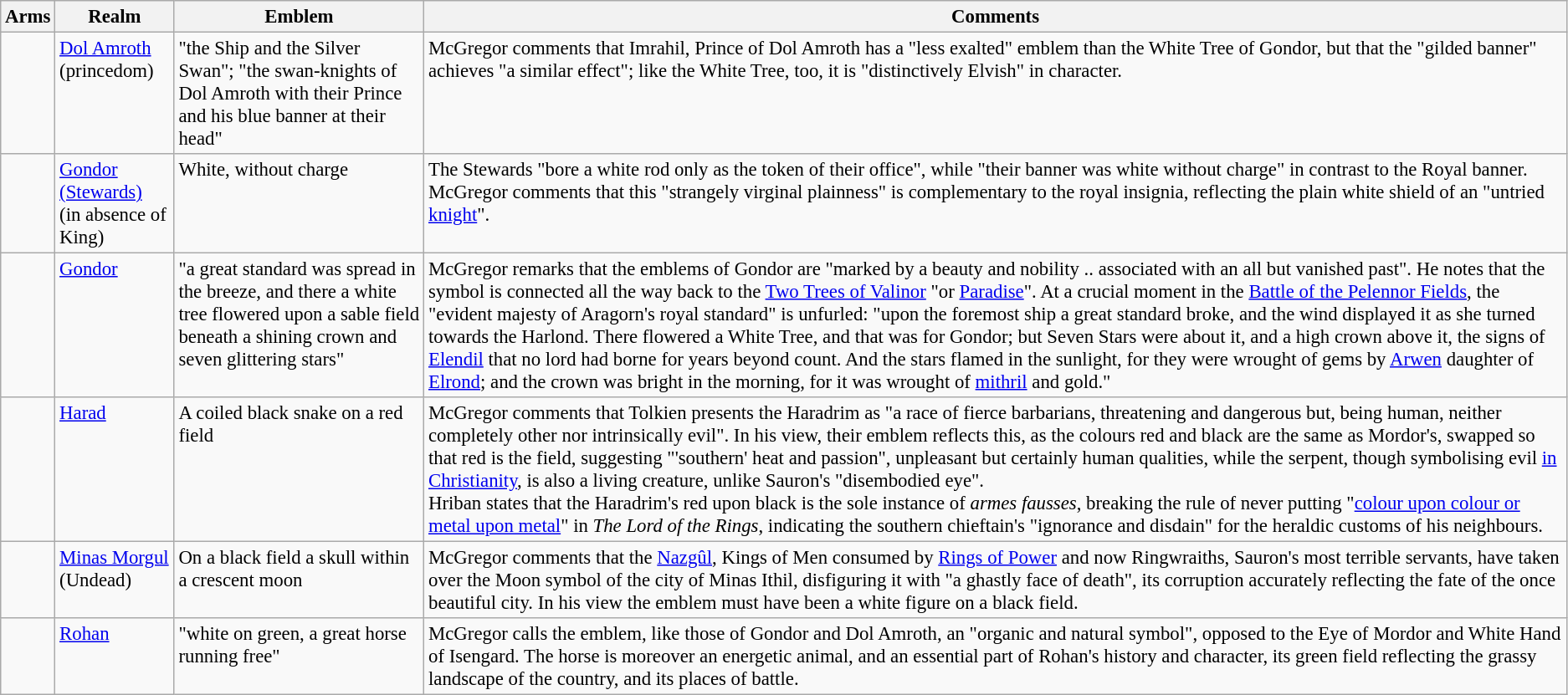<table class=wikitable style=font-size:95%>
<tr style="vertical-align:top; text-align:center;">
<th>Arms</th>
<th>Realm</th>
<th>Emblem</th>
<th>Comments</th>
</tr>
<tr valign=top>
<td align=center></td>
<td><a href='#'>Dol Amroth</a> (princedom)</td>
<td>"the Ship and the Silver Swan"; "the swan-knights of Dol Amroth with their Prince and his blue banner at their head"</td>
<td>McGregor comments that Imrahil, Prince of Dol Amroth has a "less exalted" emblem than the White Tree of Gondor, but that the "gilded banner" achieves "a similar effect"; like the White Tree, too, it is "distinctively Elvish" in character.</td>
</tr>
<tr valign=top>
<td align=center></td>
<td><a href='#'>Gondor (Stewards)</a><br>(in absence of King)</td>
<td>White, without charge</td>
<td>The Stewards "bore a white rod only as the token of their office", while "their banner was white without charge" in contrast to the Royal banner. McGregor comments that this "strangely virginal plainness" is complementary to the royal insignia, reflecting the plain white shield of an "untried <a href='#'>knight</a>".</td>
</tr>
<tr valign=top>
<td align=center></td>
<td><a href='#'>Gondor</a></td>
<td>"a great standard was spread in the breeze, and there a white tree flowered upon a sable field beneath a shining crown and seven glittering stars"</td>
<td>McGregor remarks that the emblems of Gondor are "marked by a beauty and nobility .. associated with an all but vanished past". He notes that the symbol is connected all the way back to the <a href='#'>Two Trees of Valinor</a> "or <a href='#'>Paradise</a>". At a crucial moment in the <a href='#'>Battle of the Pelennor Fields</a>, the "evident majesty of Aragorn's royal standard" is unfurled: "upon the foremost ship a great standard broke, and the wind displayed it as she turned towards the Harlond. There flowered a White Tree, and that was for Gondor; but Seven Stars were about it, and a high crown above it, the signs of <a href='#'>Elendil</a> that no lord had borne for years beyond count. And the stars flamed in the sunlight, for they were wrought of gems by <a href='#'>Arwen</a> daughter of <a href='#'>Elrond</a>; and the crown was bright in the morning, for it was wrought of <a href='#'>mithril</a> and gold."</td>
</tr>
<tr valign=top>
<td align=center></td>
<td><a href='#'>Harad</a></td>
<td>A coiled black snake on a red field</td>
<td>McGregor comments that Tolkien presents the Haradrim as "a race of fierce barbarians, threatening and dangerous but, being human, neither completely other nor intrinsically evil". In his view, their emblem reflects this, as the colours red and black are the same as Mordor's, swapped so that red is the field, suggesting "'southern' heat and passion", unpleasant but certainly human qualities, while the serpent, though symbolising evil <a href='#'>in Christianity</a>, is also a living creature, unlike Sauron's "disembodied eye".<br>Hriban states that the Haradrim's red upon black is the sole instance of <em>armes fausses</em>, breaking the rule of never putting "<a href='#'>colour upon colour or metal upon metal</a>" in <em>The Lord of the Rings</em>, indicating the southern chieftain's "ignorance and disdain" for the heraldic customs of his neighbours.</td>
</tr>
<tr valign=top>
<td align=center></td>
<td><a href='#'>Minas Morgul</a> (Undead)</td>
<td>On a black field a skull within a crescent moon</td>
<td>McGregor comments that the <a href='#'>Nazgûl</a>, Kings of Men consumed by <a href='#'>Rings of Power</a> and now Ringwraiths, Sauron's most terrible servants, have taken over the Moon symbol of the city of Minas Ithil, disfiguring it with "a ghastly face of death", its corruption accurately reflecting the fate of the once beautiful city. In his view the emblem must have been a white figure on a black field.</td>
</tr>
<tr valign=top>
<td align=center></td>
<td><a href='#'>Rohan</a></td>
<td>"white on green, a great horse running free"</td>
<td>McGregor calls the emblem, like those of Gondor and Dol Amroth, an "organic and natural symbol", opposed to the Eye of Mordor and White Hand of Isengard. The horse is moreover an energetic animal, and an essential part of Rohan's history and character, its green field reflecting the grassy landscape of the country, and its places of battle.</td>
</tr>
</table>
